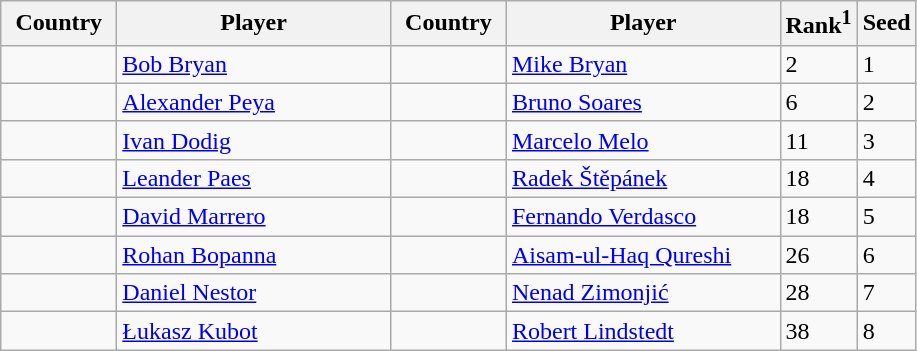<table class="sortable wikitable">
<tr>
<th width="70">Country</th>
<th width="175">Player</th>
<th width="70">Country</th>
<th width="175">Player</th>
<th>Rank<sup>1</sup></th>
<th>Seed</th>
</tr>
<tr>
<td></td>
<td><a href='#'>Bob Bryan</a></td>
<td></td>
<td><a href='#'>Mike Bryan</a></td>
<td>2</td>
<td>1</td>
</tr>
<tr>
<td></td>
<td><a href='#'>Alexander Peya</a></td>
<td></td>
<td><a href='#'>Bruno Soares</a></td>
<td>6</td>
<td>2</td>
</tr>
<tr>
<td></td>
<td><a href='#'>Ivan Dodig</a></td>
<td></td>
<td><a href='#'>Marcelo Melo</a></td>
<td>11</td>
<td>3</td>
</tr>
<tr>
<td></td>
<td><a href='#'>Leander Paes</a></td>
<td></td>
<td><a href='#'>Radek Štěpánek</a></td>
<td>18</td>
<td>4</td>
</tr>
<tr>
<td></td>
<td><a href='#'>David Marrero</a></td>
<td></td>
<td><a href='#'>Fernando Verdasco</a></td>
<td>18</td>
<td>5</td>
</tr>
<tr>
<td></td>
<td><a href='#'>Rohan Bopanna</a></td>
<td></td>
<td><a href='#'>Aisam-ul-Haq Qureshi</a></td>
<td>26</td>
<td>6</td>
</tr>
<tr>
<td></td>
<td><a href='#'>Daniel Nestor</a></td>
<td></td>
<td><a href='#'>Nenad Zimonjić</a></td>
<td>28</td>
<td>7</td>
</tr>
<tr>
<td></td>
<td><a href='#'>Łukasz Kubot</a></td>
<td></td>
<td><a href='#'>Robert Lindstedt</a></td>
<td>38</td>
<td>8</td>
</tr>
</table>
